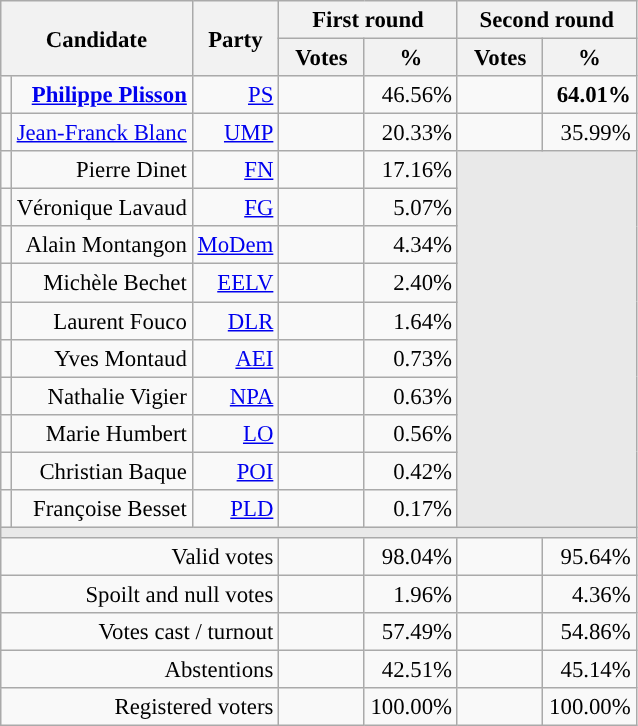<table class="wikitable" style="text-align:right;font-size:95%;">
<tr>
<th colspan="2" rowspan="2">Candidate</th>
<th colspan="1" rowspan="2">Party</th>
<th colspan="2">First round</th>
<th colspan="2">Second round</th>
</tr>
<tr>
<th style="width:50px;">Votes</th>
<th style="width:55px;">%</th>
<th style="width:50px;">Votes</th>
<th style="width:55px;">%</th>
</tr>
<tr>
<td style="color:inherit;background-color:"></td>
<td><strong><a href='#'>Philippe Plisson</a></strong></td>
<td><a href='#'>PS</a></td>
<td></td>
<td>46.56%</td>
<td><strong></strong></td>
<td><strong>64.01%</strong></td>
</tr>
<tr>
<td style="color:inherit;background-color:"></td>
<td><a href='#'>Jean-Franck Blanc</a></td>
<td><a href='#'>UMP</a></td>
<td></td>
<td>20.33%</td>
<td></td>
<td>35.99%</td>
</tr>
<tr>
<td style="color:inherit;background-color:"></td>
<td>Pierre Dinet</td>
<td><a href='#'>FN</a></td>
<td></td>
<td>17.16%</td>
<td colspan="7" rowspan="10" style="background-color:#E9E9E9;"></td>
</tr>
<tr>
<td style="color:inherit;background-color:"></td>
<td>Véronique Lavaud</td>
<td><a href='#'>FG</a></td>
<td></td>
<td>5.07%</td>
</tr>
<tr>
<td style="color:inherit;background-color:"></td>
<td>Alain Montangon</td>
<td><a href='#'>MoDem</a></td>
<td></td>
<td>4.34%</td>
</tr>
<tr>
<td style="color:inherit;background-color:"></td>
<td>Michèle Bechet</td>
<td><a href='#'>EELV</a></td>
<td></td>
<td>2.40%</td>
</tr>
<tr>
<td style="color:inherit;background-color:"></td>
<td>Laurent Fouco</td>
<td><a href='#'>DLR</a></td>
<td></td>
<td>1.64%</td>
</tr>
<tr>
<td style="color:inherit;background-color:"></td>
<td>Yves Montaud</td>
<td><a href='#'>AEI</a></td>
<td></td>
<td>0.73%</td>
</tr>
<tr>
<td style="color:inherit;background-color:"></td>
<td>Nathalie Vigier</td>
<td><a href='#'>NPA</a></td>
<td></td>
<td>0.63%</td>
</tr>
<tr>
<td style="color:inherit;background-color:"></td>
<td>Marie Humbert</td>
<td><a href='#'>LO</a></td>
<td></td>
<td>0.56%</td>
</tr>
<tr>
<td style="color:inherit;background-color:"></td>
<td>Christian Baque</td>
<td><a href='#'>POI</a></td>
<td></td>
<td>0.42%</td>
</tr>
<tr>
<td style="color:inherit;background-color:"></td>
<td>Françoise Besset</td>
<td><a href='#'>PLD</a></td>
<td></td>
<td>0.17%</td>
</tr>
<tr>
<td colspan="7" style="background-color:#E9E9E9;"></td>
</tr>
<tr>
<td colspan="3">Valid votes</td>
<td></td>
<td>98.04%</td>
<td></td>
<td>95.64%</td>
</tr>
<tr>
<td colspan="3">Spoilt and null votes</td>
<td></td>
<td>1.96%</td>
<td></td>
<td>4.36%</td>
</tr>
<tr>
<td colspan="3">Votes cast / turnout</td>
<td></td>
<td>57.49%</td>
<td></td>
<td>54.86%</td>
</tr>
<tr>
<td colspan="3">Abstentions</td>
<td></td>
<td>42.51%</td>
<td></td>
<td>45.14%</td>
</tr>
<tr>
<td colspan="3">Registered voters</td>
<td></td>
<td>100.00%</td>
<td></td>
<td>100.00%</td>
</tr>
</table>
